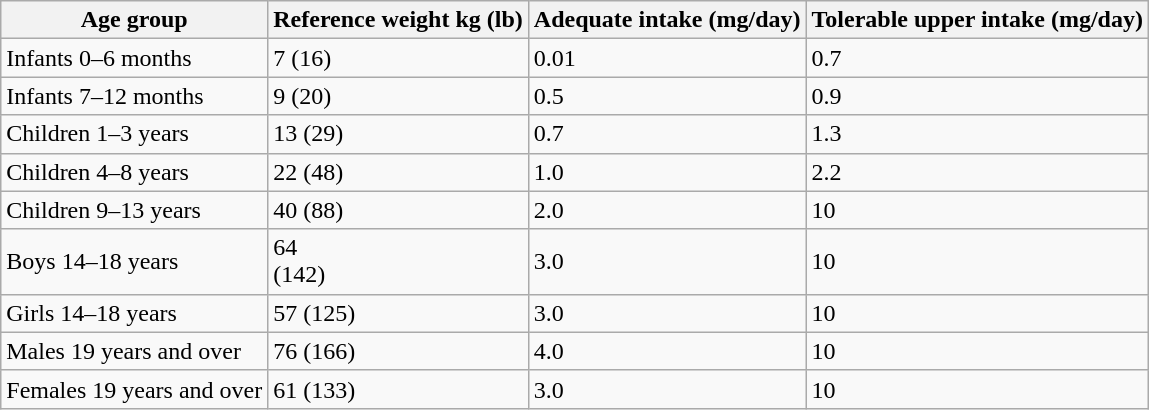<table class="wikitable">
<tr>
<th>Age group</th>
<th>Reference weight kg (lb)</th>
<th>Adequate intake (mg/day)</th>
<th>Tolerable upper intake (mg/day)</th>
</tr>
<tr>
<td>Infants 0–6 months</td>
<td>7 (16)</td>
<td>0.01</td>
<td>0.7</td>
</tr>
<tr>
<td>Infants 7–12 months</td>
<td>9 (20)</td>
<td>0.5</td>
<td>0.9</td>
</tr>
<tr>
<td>Children 1–3 years</td>
<td>13 (29)</td>
<td>0.7</td>
<td>1.3</td>
</tr>
<tr>
<td>Children 4–8 years</td>
<td>22 (48)</td>
<td>1.0</td>
<td>2.2</td>
</tr>
<tr>
<td>Children 9–13 years</td>
<td>40 (88)</td>
<td>2.0</td>
<td>10</td>
</tr>
<tr>
<td>Boys 14–18 years</td>
<td>64<br>(142)</td>
<td>3.0</td>
<td>10</td>
</tr>
<tr>
<td>Girls 14–18 years</td>
<td>57 (125)</td>
<td>3.0</td>
<td>10</td>
</tr>
<tr>
<td>Males 19 years and over</td>
<td>76 (166)</td>
<td>4.0</td>
<td>10</td>
</tr>
<tr>
<td>Females 19 years and over</td>
<td>61 (133)</td>
<td>3.0</td>
<td>10</td>
</tr>
</table>
